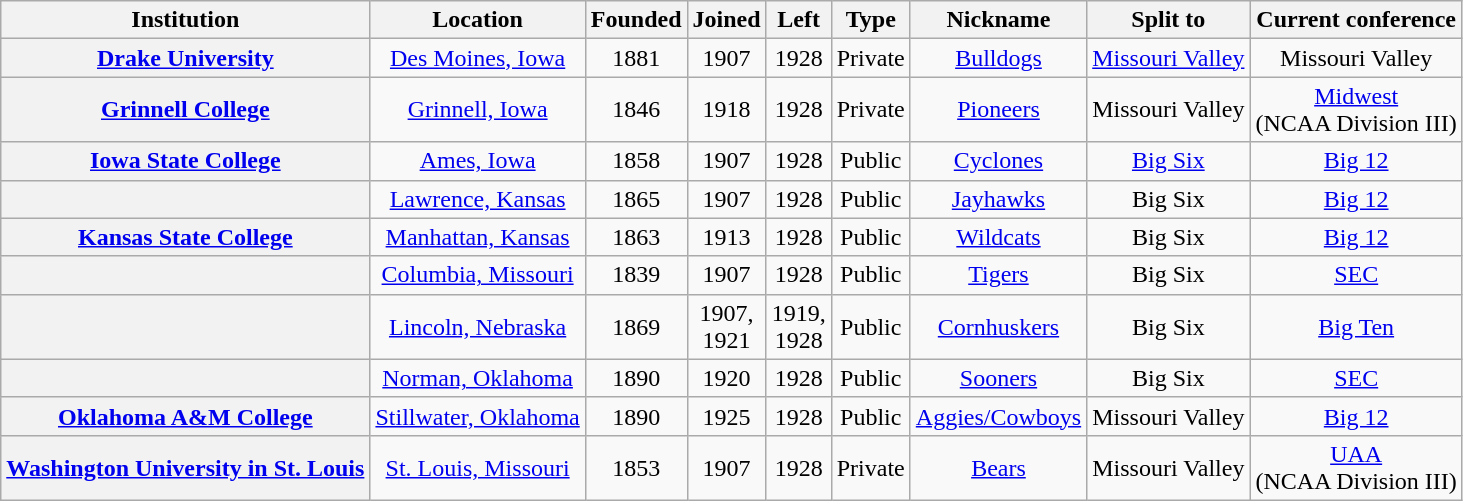<table class="wikitable sortable" style="text-align:center;">
<tr>
<th>Institution</th>
<th>Location</th>
<th>Founded</th>
<th>Joined</th>
<th>Left</th>
<th>Type</th>
<th>Nickname</th>
<th>Split to</th>
<th>Current conference</th>
</tr>
<tr>
<th><a href='#'>Drake University</a></th>
<td><a href='#'>Des Moines, Iowa</a></td>
<td>1881</td>
<td>1907</td>
<td>1928</td>
<td>Private</td>
<td><a href='#'>Bulldogs</a></td>
<td><a href='#'>Missouri Valley</a></td>
<td>Missouri Valley</td>
</tr>
<tr>
<th><a href='#'>Grinnell College</a></th>
<td><a href='#'>Grinnell, Iowa</a></td>
<td>1846</td>
<td>1918</td>
<td>1928</td>
<td>Private</td>
<td><a href='#'>Pioneers</a></td>
<td>Missouri Valley</td>
<td><a href='#'>Midwest</a><br>(NCAA Division III)</td>
</tr>
<tr>
<th><a href='#'>Iowa State College</a></th>
<td><a href='#'>Ames, Iowa</a></td>
<td>1858</td>
<td>1907</td>
<td>1928</td>
<td>Public</td>
<td><a href='#'>Cyclones</a></td>
<td><a href='#'>Big Six</a></td>
<td><a href='#'>Big 12</a></td>
</tr>
<tr>
<th></th>
<td><a href='#'>Lawrence, Kansas</a></td>
<td>1865</td>
<td>1907</td>
<td>1928</td>
<td>Public</td>
<td><a href='#'>Jayhawks</a></td>
<td>Big Six</td>
<td><a href='#'>Big 12</a></td>
</tr>
<tr>
<th><a href='#'>Kansas State College</a></th>
<td><a href='#'>Manhattan, Kansas</a></td>
<td>1863</td>
<td>1913</td>
<td>1928</td>
<td>Public</td>
<td><a href='#'>Wildcats</a></td>
<td>Big Six</td>
<td><a href='#'>Big 12</a></td>
</tr>
<tr>
<th></th>
<td><a href='#'>Columbia, Missouri</a></td>
<td>1839</td>
<td>1907</td>
<td>1928</td>
<td>Public</td>
<td><a href='#'>Tigers</a></td>
<td>Big Six</td>
<td><a href='#'>SEC</a></td>
</tr>
<tr>
<th></th>
<td><a href='#'>Lincoln, Nebraska</a></td>
<td>1869</td>
<td>1907,<br>1921</td>
<td>1919,<br>1928</td>
<td>Public</td>
<td><a href='#'>Cornhuskers</a></td>
<td>Big Six</td>
<td><a href='#'>Big Ten</a></td>
</tr>
<tr>
<th></th>
<td><a href='#'>Norman, Oklahoma</a></td>
<td>1890</td>
<td>1920</td>
<td>1928</td>
<td>Public</td>
<td><a href='#'>Sooners</a></td>
<td>Big Six</td>
<td><a href='#'>SEC</a></td>
</tr>
<tr>
<th><a href='#'>Oklahoma A&M College</a></th>
<td><a href='#'>Stillwater, Oklahoma</a></td>
<td>1890</td>
<td>1925</td>
<td>1928</td>
<td>Public</td>
<td><a href='#'>Aggies/Cowboys</a></td>
<td>Missouri Valley</td>
<td><a href='#'>Big 12</a></td>
</tr>
<tr>
<th><a href='#'>Washington University in St. Louis</a></th>
<td><a href='#'>St. Louis, Missouri</a></td>
<td>1853</td>
<td>1907</td>
<td>1928</td>
<td>Private</td>
<td><a href='#'>Bears</a></td>
<td>Missouri Valley</td>
<td><a href='#'>UAA</a><br>(NCAA Division III)</td>
</tr>
</table>
